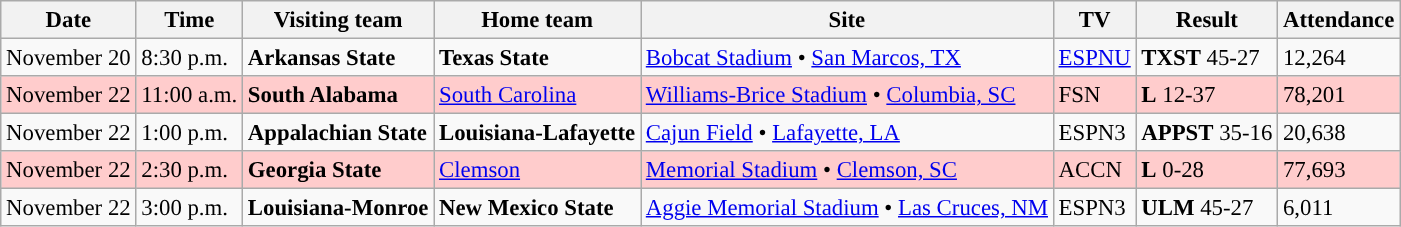<table class="wikitable" style="font-size:95%;">
<tr>
<th>Date</th>
<th>Time</th>
<th>Visiting team</th>
<th>Home team</th>
<th>Site</th>
<th>TV</th>
<th>Result</th>
<th>Attendance</th>
</tr>
<tr style="background:">
<td>November 20</td>
<td>8:30 p.m.</td>
<td><strong>Arkansas State</strong></td>
<td><strong>Texas State</strong></td>
<td><a href='#'>Bobcat Stadium</a> • <a href='#'>San Marcos, TX</a></td>
<td><a href='#'>ESPNU</a></td>
<td><strong>TXST</strong> 45-27</td>
<td>12,264</td>
</tr>
<tr style="background:#fcc">
<td>November 22</td>
<td>11:00 a.m.</td>
<td><strong>South Alabama</strong></td>
<td><a href='#'>South Carolina</a></td>
<td><a href='#'>Williams-Brice Stadium</a> • <a href='#'>Columbia, SC</a></td>
<td>FSN</td>
<td><strong>L</strong> 12-37</td>
<td>78,201</td>
</tr>
<tr style="background:">
<td>November 22</td>
<td>1:00 p.m.</td>
<td><strong>Appalachian State</strong></td>
<td><strong>Louisiana-Lafayette</strong></td>
<td><a href='#'>Cajun Field</a> • <a href='#'>Lafayette, LA</a></td>
<td>ESPN3</td>
<td><strong>APPST</strong> 35-16</td>
<td>20,638</td>
</tr>
<tr style="background:#fcc">
<td>November 22</td>
<td>2:30 p.m.</td>
<td><strong>Georgia State</strong></td>
<td><a href='#'>Clemson</a></td>
<td><a href='#'>Memorial Stadium</a> • <a href='#'>Clemson, SC</a></td>
<td>ACCN</td>
<td><strong>L</strong> 0-28</td>
<td>77,693</td>
</tr>
<tr style="background:">
<td>November 22</td>
<td>3:00 p.m.</td>
<td><strong>Louisiana-Monroe</strong></td>
<td><strong>New Mexico State</strong></td>
<td><a href='#'>Aggie Memorial Stadium</a> • <a href='#'>Las Cruces, NM</a></td>
<td>ESPN3</td>
<td><strong>ULM</strong> 45-27</td>
<td>6,011</td>
</tr>
</table>
